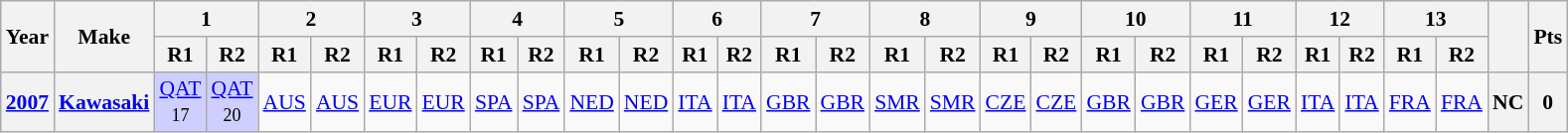<table class="wikitable" style="text-align:center; font-size:90%">
<tr>
<th valign="middle" rowspan=2>Year</th>
<th valign="middle" rowspan=2>Make</th>
<th colspan=2>1</th>
<th colspan=2>2</th>
<th colspan=2>3</th>
<th colspan=2>4</th>
<th colspan=2>5</th>
<th colspan=2>6</th>
<th colspan=2>7</th>
<th colspan=2>8</th>
<th colspan=2>9</th>
<th colspan=2>10</th>
<th colspan=2>11</th>
<th colspan=2>12</th>
<th colspan=2>13</th>
<th rowspan=2></th>
<th rowspan=2>Pts</th>
</tr>
<tr>
<th>R1</th>
<th>R2</th>
<th>R1</th>
<th>R2</th>
<th>R1</th>
<th>R2</th>
<th>R1</th>
<th>R2</th>
<th>R1</th>
<th>R2</th>
<th>R1</th>
<th>R2</th>
<th>R1</th>
<th>R2</th>
<th>R1</th>
<th>R2</th>
<th>R1</th>
<th>R2</th>
<th>R1</th>
<th>R2</th>
<th>R1</th>
<th>R2</th>
<th>R1</th>
<th>R2</th>
<th>R1</th>
<th>R2</th>
</tr>
<tr>
<th><a href='#'>2007</a></th>
<th><a href='#'>Kawasaki</a></th>
<td style="background:#cfcfff;"><a href='#'>QAT</a><br><small>17</small></td>
<td style="background:#cfcfff;"><a href='#'>QAT</a><br><small>20</small></td>
<td><a href='#'>AUS</a></td>
<td><a href='#'>AUS</a></td>
<td><a href='#'>EUR</a></td>
<td><a href='#'>EUR</a></td>
<td><a href='#'>SPA</a></td>
<td><a href='#'>SPA</a></td>
<td><a href='#'>NED</a></td>
<td><a href='#'>NED</a></td>
<td><a href='#'>ITA</a></td>
<td><a href='#'>ITA</a></td>
<td><a href='#'>GBR</a></td>
<td><a href='#'>GBR</a></td>
<td><a href='#'>SMR</a></td>
<td><a href='#'>SMR</a></td>
<td><a href='#'>CZE</a></td>
<td><a href='#'>CZE</a></td>
<td><a href='#'>GBR</a></td>
<td><a href='#'>GBR</a></td>
<td><a href='#'>GER</a></td>
<td><a href='#'>GER</a></td>
<td><a href='#'>ITA</a></td>
<td><a href='#'>ITA</a></td>
<td><a href='#'>FRA</a></td>
<td><a href='#'>FRA</a></td>
<th>NC</th>
<th>0</th>
</tr>
</table>
